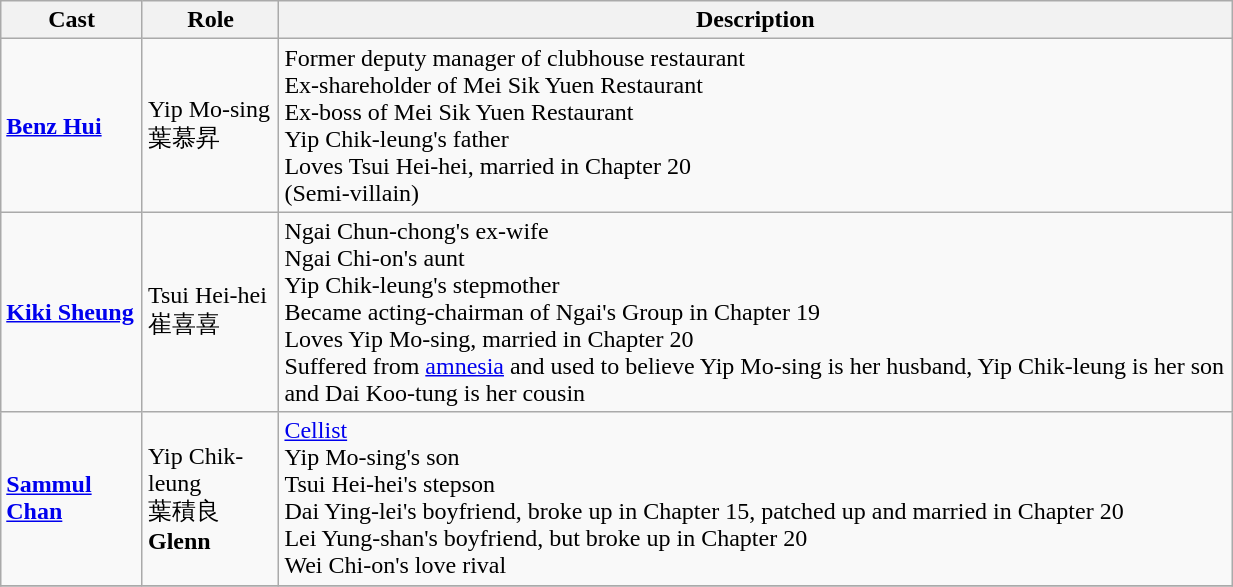<table class="wikitable" width="65%">
<tr>
<th>Cast</th>
<th>Role</th>
<th>Description</th>
</tr>
<tr>
<td><strong><a href='#'>Benz Hui</a></strong></td>
<td>Yip Mo-sing <br> 葉慕昇</td>
<td>Former deputy manager of clubhouse restaurant<br>Ex-shareholder of Mei Sik Yuen Restaurant<br>Ex-boss of Mei Sik Yuen Restaurant<br>Yip Chik-leung's father<br>Loves Tsui Hei-hei, married in Chapter 20<br>(Semi-villain)</td>
</tr>
<tr>
<td><strong><a href='#'>Kiki Sheung</a></strong></td>
<td>Tsui Hei-hei <br> 崔喜喜</td>
<td>Ngai Chun-chong's ex-wife<br>Ngai Chi-on's aunt<br>Yip Chik-leung's stepmother<br>Became acting-chairman of Ngai's Group in Chapter 19<br>Loves Yip Mo-sing, married in Chapter 20<br>Suffered from <a href='#'>amnesia</a> and used to believe Yip Mo-sing is her husband, Yip Chik-leung is her son and Dai Koo-tung is her cousin</td>
</tr>
<tr>
<td><strong><a href='#'>Sammul Chan</a></strong></td>
<td>Yip Chik-leung <br> 葉積良 <br> <strong>Glenn</strong></td>
<td><a href='#'>Cellist</a><br>Yip Mo-sing's son<br>Tsui Hei-hei's stepson<br>Dai Ying-lei's boyfriend, broke up in Chapter 15, patched up and married in Chapter 20<br>Lei Yung-shan's boyfriend, but broke up in Chapter 20<br>Wei Chi-on's love rival</td>
</tr>
<tr>
</tr>
</table>
